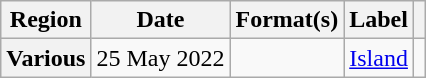<table class="wikitable plainrowheaders">
<tr>
<th scope="col">Region</th>
<th scope="col">Date</th>
<th scope="col">Format(s)</th>
<th scope="col">Label</th>
<th scope="col"></th>
</tr>
<tr>
<th scope="row">Various</th>
<td>25 May 2022</td>
<td></td>
<td><a href='#'>Island</a></td>
<td style="text-align:center;"></td>
</tr>
</table>
